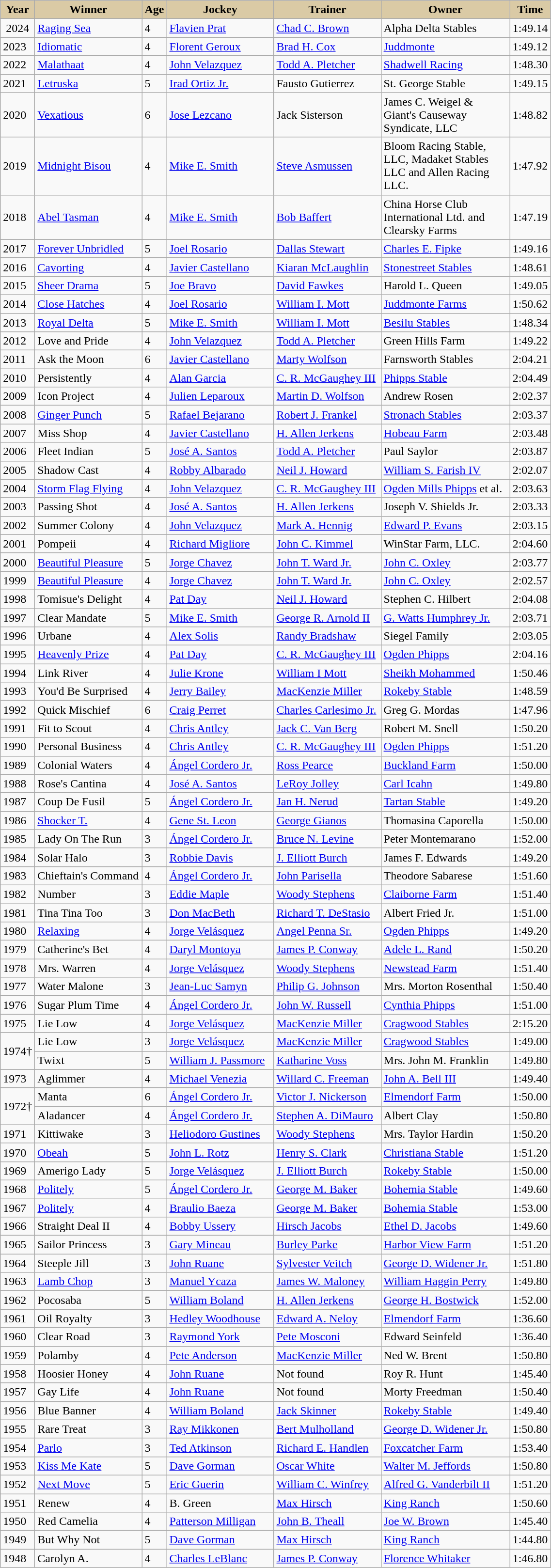<table class="wikitable sortable">
<tr>
<th style="background-color:#DACAA5; width:38px">Year<br></th>
<th style="background-color:#DACAA5; width:140px">Winner<br></th>
<th style="background-color:#DACAA5">Age<br></th>
<th style="background-color:#DACAA5; width:140px">Jockey<br></th>
<th style="background-color:#DACAA5; width:140px">Trainer<br></th>
<th style="background-color:#DACAA5; width:170px">Owner<br></th>
<th style="background-color:#DACAA5">Time</th>
</tr>
<tr>
<td align=center>2024</td>
<td><a href='#'>Raging Sea</a></td>
<td>4</td>
<td><a href='#'>Flavien Prat</a></td>
<td><a href='#'>Chad C. Brown</a></td>
<td>Alpha Delta Stables</td>
<td>1:49.14</td>
</tr>
<tr>
<td>2023</td>
<td><a href='#'>Idiomatic</a></td>
<td>4</td>
<td><a href='#'>Florent Geroux</a></td>
<td><a href='#'>Brad H. Cox</a></td>
<td><a href='#'>Juddmonte</a></td>
<td>1:49.12</td>
</tr>
<tr>
<td>2022</td>
<td><a href='#'>Malathaat</a></td>
<td>4</td>
<td><a href='#'>John Velazquez</a></td>
<td><a href='#'>Todd A. Pletcher</a></td>
<td><a href='#'>Shadwell Racing</a></td>
<td>1:48.30</td>
</tr>
<tr>
<td>2021</td>
<td><a href='#'>Letruska</a></td>
<td>5</td>
<td><a href='#'>Irad Ortiz Jr.</a></td>
<td>Fausto Gutierrez</td>
<td>St. George Stable</td>
<td>1:49.15</td>
</tr>
<tr>
<td>2020</td>
<td><a href='#'>Vexatious</a></td>
<td>6</td>
<td><a href='#'>Jose Lezcano</a></td>
<td>Jack Sisterson</td>
<td>James C. Weigel & Giant's Causeway Syndicate, LLC</td>
<td>1:48.82</td>
</tr>
<tr>
<td>2019</td>
<td><a href='#'>Midnight Bisou</a></td>
<td>4</td>
<td><a href='#'>Mike E. Smith</a></td>
<td><a href='#'>Steve Asmussen</a></td>
<td>Bloom Racing Stable, LLC, Madaket Stables LLC and Allen Racing LLC.</td>
<td>1:47.92</td>
</tr>
<tr>
<td>2018</td>
<td><a href='#'>Abel Tasman</a></td>
<td>4</td>
<td><a href='#'>Mike E. Smith</a></td>
<td><a href='#'>Bob Baffert</a></td>
<td>China Horse Club International Ltd. and Clearsky Farms</td>
<td>1:47.19</td>
</tr>
<tr>
<td>2017</td>
<td><a href='#'>Forever Unbridled</a></td>
<td>5</td>
<td><a href='#'>Joel Rosario</a></td>
<td><a href='#'>Dallas Stewart</a></td>
<td><a href='#'>Charles E. Fipke</a></td>
<td>1:49.16</td>
</tr>
<tr>
<td>2016</td>
<td><a href='#'>Cavorting</a></td>
<td>4</td>
<td><a href='#'>Javier Castellano</a></td>
<td><a href='#'>Kiaran McLaughlin</a></td>
<td><a href='#'>Stonestreet Stables</a></td>
<td>1:48.61</td>
</tr>
<tr>
<td>2015</td>
<td><a href='#'>Sheer Drama</a></td>
<td>5</td>
<td><a href='#'>Joe Bravo</a></td>
<td><a href='#'>David Fawkes</a></td>
<td>Harold L. Queen</td>
<td>1:49.05</td>
</tr>
<tr>
<td>2014</td>
<td><a href='#'>Close Hatches</a></td>
<td>4</td>
<td><a href='#'>Joel Rosario</a></td>
<td><a href='#'>William I. Mott</a></td>
<td><a href='#'>Juddmonte Farms</a></td>
<td>1:50.62</td>
</tr>
<tr>
<td>2013</td>
<td><a href='#'>Royal Delta</a></td>
<td>5</td>
<td><a href='#'>Mike E. Smith</a></td>
<td><a href='#'>William I. Mott</a></td>
<td><a href='#'>Besilu Stables</a></td>
<td>1:48.34</td>
</tr>
<tr>
<td>2012</td>
<td>Love and Pride</td>
<td>4</td>
<td><a href='#'>John Velazquez</a></td>
<td><a href='#'>Todd A. Pletcher</a></td>
<td>Green Hills Farm</td>
<td>1:49.22</td>
</tr>
<tr>
<td>2011</td>
<td>Ask the Moon</td>
<td>6</td>
<td><a href='#'>Javier Castellano</a></td>
<td><a href='#'>Marty Wolfson</a></td>
<td>Farnsworth Stables</td>
<td>2:04.21</td>
</tr>
<tr>
<td>2010</td>
<td>Persistently</td>
<td>4</td>
<td><a href='#'>Alan Garcia</a></td>
<td><a href='#'>C. R. McGaughey III</a></td>
<td><a href='#'>Phipps Stable</a></td>
<td>2:04.49</td>
</tr>
<tr>
<td>2009</td>
<td>Icon Project</td>
<td>4</td>
<td><a href='#'>Julien Leparoux</a></td>
<td><a href='#'>Martin D. Wolfson</a></td>
<td>Andrew Rosen</td>
<td>2:02.37</td>
</tr>
<tr>
<td>2008</td>
<td><a href='#'>Ginger Punch</a></td>
<td>5</td>
<td><a href='#'>Rafael Bejarano</a></td>
<td><a href='#'>Robert J. Frankel</a></td>
<td><a href='#'>Stronach Stables</a></td>
<td>2:03.37</td>
</tr>
<tr>
<td>2007</td>
<td>Miss Shop</td>
<td>4</td>
<td><a href='#'>Javier Castellano</a></td>
<td><a href='#'>H. Allen Jerkens</a></td>
<td><a href='#'>Hobeau Farm</a></td>
<td>2:03.48</td>
</tr>
<tr>
<td>2006</td>
<td>Fleet Indian</td>
<td>5</td>
<td><a href='#'>José A. Santos</a></td>
<td><a href='#'>Todd A. Pletcher</a></td>
<td>Paul Saylor</td>
<td>2:03.87</td>
</tr>
<tr>
<td>2005</td>
<td>Shadow Cast</td>
<td>4</td>
<td><a href='#'>Robby Albarado</a></td>
<td><a href='#'>Neil J. Howard</a></td>
<td><a href='#'>William S. Farish IV</a></td>
<td>2:02.07</td>
</tr>
<tr>
<td>2004</td>
<td><a href='#'>Storm Flag Flying</a></td>
<td>4</td>
<td><a href='#'>John Velazquez</a></td>
<td><a href='#'>C. R. McGaughey III</a></td>
<td><a href='#'>Ogden Mills Phipps</a> et al.</td>
<td>2:03.63</td>
</tr>
<tr>
<td>2003</td>
<td>Passing Shot</td>
<td>4</td>
<td><a href='#'>José A. Santos</a></td>
<td><a href='#'>H. Allen Jerkens</a></td>
<td>Joseph V. Shields Jr.</td>
<td>2:03.33</td>
</tr>
<tr>
<td>2002</td>
<td>Summer Colony</td>
<td>4</td>
<td><a href='#'>John Velazquez</a></td>
<td><a href='#'>Mark A. Hennig</a></td>
<td><a href='#'>Edward P. Evans</a></td>
<td>2:03.15</td>
</tr>
<tr>
<td>2001</td>
<td>Pompeii</td>
<td>4</td>
<td><a href='#'>Richard Migliore</a></td>
<td><a href='#'>John C. Kimmel</a></td>
<td>WinStar Farm, LLC.</td>
<td>2:04.60</td>
</tr>
<tr>
<td>2000</td>
<td><a href='#'>Beautiful Pleasure</a></td>
<td>5</td>
<td><a href='#'>Jorge Chavez</a></td>
<td><a href='#'>John T. Ward Jr.</a></td>
<td><a href='#'>John C. Oxley</a></td>
<td>2:03.77</td>
</tr>
<tr>
<td>1999</td>
<td><a href='#'>Beautiful Pleasure</a></td>
<td>4</td>
<td><a href='#'>Jorge Chavez</a></td>
<td><a href='#'>John T. Ward Jr.</a></td>
<td><a href='#'>John C. Oxley</a></td>
<td>2:02.57</td>
</tr>
<tr>
<td>1998</td>
<td>Tomisue's Delight</td>
<td>4</td>
<td><a href='#'>Pat Day</a></td>
<td><a href='#'>Neil J. Howard</a></td>
<td>Stephen C. Hilbert</td>
<td>2:04.08</td>
</tr>
<tr>
<td>1997</td>
<td>Clear Mandate</td>
<td>5</td>
<td><a href='#'>Mike E. Smith</a></td>
<td><a href='#'>George R. Arnold II</a></td>
<td><a href='#'>G. Watts Humphrey Jr.</a></td>
<td>2:03.71</td>
</tr>
<tr>
<td>1996</td>
<td>Urbane</td>
<td>4</td>
<td><a href='#'>Alex Solis</a></td>
<td><a href='#'>Randy Bradshaw</a></td>
<td>Siegel Family</td>
<td>2:03.05</td>
</tr>
<tr>
<td>1995</td>
<td><a href='#'>Heavenly Prize</a></td>
<td>4</td>
<td><a href='#'>Pat Day</a></td>
<td><a href='#'>C. R. McGaughey III</a></td>
<td><a href='#'>Ogden Phipps</a></td>
<td>2:04.16</td>
</tr>
<tr>
<td>1994</td>
<td>Link River</td>
<td>4</td>
<td><a href='#'>Julie Krone</a></td>
<td><a href='#'>William I Mott</a></td>
<td><a href='#'>Sheikh Mohammed</a></td>
<td>1:50.46</td>
</tr>
<tr>
<td>1993</td>
<td>You'd Be Surprised</td>
<td>4</td>
<td><a href='#'>Jerry Bailey</a></td>
<td><a href='#'>MacKenzie Miller</a></td>
<td><a href='#'>Rokeby Stable</a></td>
<td>1:48.59</td>
</tr>
<tr>
<td>1992</td>
<td>Quick Mischief</td>
<td>6</td>
<td><a href='#'>Craig Perret</a></td>
<td><a href='#'>Charles Carlesimo Jr.</a></td>
<td>Greg G. Mordas</td>
<td>1:47.96</td>
</tr>
<tr>
<td>1991</td>
<td>Fit to Scout</td>
<td>4</td>
<td><a href='#'>Chris Antley</a></td>
<td><a href='#'>Jack C. Van Berg</a></td>
<td>Robert M. Snell</td>
<td>1:50.20</td>
</tr>
<tr>
<td>1990</td>
<td>Personal Business</td>
<td>4</td>
<td><a href='#'>Chris Antley</a></td>
<td><a href='#'>C. R. McGaughey III</a></td>
<td><a href='#'>Ogden Phipps</a></td>
<td>1:51.20</td>
</tr>
<tr>
<td>1989</td>
<td>Colonial Waters</td>
<td>4</td>
<td><a href='#'>Ángel Cordero Jr.</a></td>
<td><a href='#'>Ross Pearce</a></td>
<td><a href='#'>Buckland Farm</a></td>
<td>1:50.00</td>
</tr>
<tr>
<td>1988</td>
<td>Rose's Cantina</td>
<td>4</td>
<td><a href='#'>José A. Santos</a></td>
<td><a href='#'>LeRoy Jolley</a></td>
<td><a href='#'>Carl Icahn</a></td>
<td>1:49.80</td>
</tr>
<tr>
<td>1987</td>
<td>Coup De Fusil</td>
<td>5</td>
<td><a href='#'>Ángel Cordero Jr.</a></td>
<td><a href='#'>Jan H. Nerud</a></td>
<td><a href='#'>Tartan Stable</a></td>
<td>1:49.20</td>
</tr>
<tr>
<td>1986</td>
<td><a href='#'>Shocker T.</a></td>
<td>4</td>
<td><a href='#'>Gene St. Leon</a></td>
<td><a href='#'>George Gianos</a></td>
<td>Thomasina Caporella</td>
<td>1:50.00</td>
</tr>
<tr>
<td>1985</td>
<td>Lady On The Run</td>
<td>3</td>
<td><a href='#'>Ángel Cordero Jr.</a></td>
<td><a href='#'>Bruce N. Levine</a></td>
<td>Peter Montemarano</td>
<td>1:52.00</td>
</tr>
<tr>
<td>1984</td>
<td>Solar Halo</td>
<td>3</td>
<td><a href='#'>Robbie Davis</a></td>
<td><a href='#'>J. Elliott Burch</a></td>
<td>James F. Edwards</td>
<td>1:49.20</td>
</tr>
<tr>
<td>1983</td>
<td>Chieftain's Command</td>
<td>4</td>
<td><a href='#'>Ángel Cordero Jr.</a></td>
<td><a href='#'>John Parisella</a></td>
<td>Theodore Sabarese</td>
<td>1:51.60</td>
</tr>
<tr>
<td>1982</td>
<td>Number</td>
<td>3</td>
<td><a href='#'>Eddie Maple</a></td>
<td><a href='#'>Woody Stephens</a></td>
<td><a href='#'>Claiborne Farm</a></td>
<td>1:51.40</td>
</tr>
<tr>
<td>1981</td>
<td>Tina Tina Too</td>
<td>3</td>
<td><a href='#'>Don MacBeth</a></td>
<td><a href='#'>Richard T. DeStasio</a></td>
<td>Albert Fried Jr.</td>
<td>1:51.00</td>
</tr>
<tr>
<td>1980</td>
<td><a href='#'>Relaxing</a></td>
<td>4</td>
<td><a href='#'>Jorge Velásquez</a></td>
<td><a href='#'>Angel Penna Sr.</a></td>
<td><a href='#'>Ogden Phipps</a></td>
<td>1:49.20</td>
</tr>
<tr>
<td>1979</td>
<td>Catherine's Bet</td>
<td>4</td>
<td><a href='#'>Daryl Montoya</a></td>
<td><a href='#'>James P. Conway</a></td>
<td><a href='#'>Adele L. Rand</a></td>
<td>1:50.20</td>
</tr>
<tr>
<td>1978</td>
<td>Mrs. Warren</td>
<td>4</td>
<td><a href='#'>Jorge Velásquez</a></td>
<td><a href='#'>Woody Stephens</a></td>
<td><a href='#'>Newstead Farm</a></td>
<td>1:51.40</td>
</tr>
<tr>
<td>1977</td>
<td>Water Malone</td>
<td>3</td>
<td><a href='#'>Jean-Luc Samyn</a></td>
<td><a href='#'>Philip G. Johnson</a></td>
<td>Mrs. Morton Rosenthal</td>
<td>1:50.40</td>
</tr>
<tr>
<td>1976</td>
<td>Sugar Plum Time</td>
<td>4</td>
<td><a href='#'>Ángel Cordero Jr.</a></td>
<td><a href='#'>John W. Russell</a></td>
<td><a href='#'>Cynthia Phipps</a></td>
<td>1:51.00</td>
</tr>
<tr>
<td>1975</td>
<td>Lie Low</td>
<td>4</td>
<td><a href='#'>Jorge Velásquez</a></td>
<td><a href='#'>MacKenzie Miller</a></td>
<td><a href='#'>Cragwood Stables</a></td>
<td>2:15.20</td>
</tr>
<tr>
<td rowspan="2">1974†</td>
<td>Lie Low</td>
<td>3</td>
<td><a href='#'>Jorge Velásquez</a></td>
<td><a href='#'>MacKenzie Miller</a></td>
<td><a href='#'>Cragwood Stables</a></td>
<td>1:49.00</td>
</tr>
<tr>
<td>Twixt</td>
<td>5</td>
<td><a href='#'>William J. Passmore</a></td>
<td><a href='#'>Katharine Voss</a></td>
<td>Mrs. John M. Franklin</td>
<td>1:49.80</td>
</tr>
<tr>
<td>1973</td>
<td>Aglimmer</td>
<td>4</td>
<td><a href='#'>Michael Venezia</a></td>
<td><a href='#'>Willard C. Freeman</a></td>
<td><a href='#'>John A. Bell III</a></td>
<td>1:49.40</td>
</tr>
<tr>
<td rowspan="2">1972†</td>
<td>Manta</td>
<td>6</td>
<td><a href='#'>Ángel Cordero Jr.</a></td>
<td><a href='#'>Victor J. Nickerson</a></td>
<td><a href='#'>Elmendorf Farm</a></td>
<td>1:50.00</td>
</tr>
<tr>
<td>Aladancer</td>
<td>4</td>
<td><a href='#'>Ángel Cordero Jr.</a></td>
<td><a href='#'>Stephen A. DiMauro</a></td>
<td>Albert Clay</td>
<td>1:50.80</td>
</tr>
<tr>
<td>1971</td>
<td>Kittiwake</td>
<td>3</td>
<td><a href='#'>Heliodoro Gustines</a></td>
<td><a href='#'>Woody Stephens</a></td>
<td>Mrs. Taylor Hardin</td>
<td>1:50.20</td>
</tr>
<tr>
<td>1970</td>
<td><a href='#'>Obeah</a></td>
<td>5</td>
<td><a href='#'>John L. Rotz</a></td>
<td><a href='#'>Henry S. Clark</a></td>
<td><a href='#'>Christiana Stable</a></td>
<td>1:51.20</td>
</tr>
<tr>
<td>1969</td>
<td>Amerigo Lady</td>
<td>5</td>
<td><a href='#'>Jorge Velásquez</a></td>
<td><a href='#'>J. Elliott Burch</a></td>
<td><a href='#'>Rokeby Stable</a></td>
<td>1:50.00</td>
</tr>
<tr>
<td>1968</td>
<td><a href='#'>Politely</a></td>
<td>5</td>
<td><a href='#'>Ángel Cordero Jr.</a></td>
<td><a href='#'>George M. Baker</a></td>
<td><a href='#'>Bohemia Stable</a></td>
<td>1:49.60</td>
</tr>
<tr>
<td>1967</td>
<td><a href='#'>Politely</a></td>
<td>4</td>
<td><a href='#'>Braulio Baeza</a></td>
<td><a href='#'>George M. Baker</a></td>
<td><a href='#'>Bohemia Stable</a></td>
<td>1:53.00</td>
</tr>
<tr>
<td>1966</td>
<td>Straight Deal II</td>
<td>4</td>
<td><a href='#'>Bobby Ussery</a></td>
<td><a href='#'>Hirsch Jacobs</a></td>
<td><a href='#'>Ethel D. Jacobs</a></td>
<td>1:49.60</td>
</tr>
<tr>
<td>1965</td>
<td>Sailor Princess</td>
<td>3</td>
<td><a href='#'>Gary Mineau</a></td>
<td><a href='#'>Burley Parke</a></td>
<td><a href='#'>Harbor View Farm</a></td>
<td>1:51.20</td>
</tr>
<tr>
<td>1964</td>
<td>Steeple Jill</td>
<td>3</td>
<td><a href='#'>John Ruane</a></td>
<td><a href='#'>Sylvester Veitch</a></td>
<td><a href='#'>George D. Widener Jr.</a></td>
<td>1:51.80</td>
</tr>
<tr>
<td>1963</td>
<td><a href='#'>Lamb Chop</a></td>
<td>3</td>
<td><a href='#'>Manuel Ycaza</a></td>
<td><a href='#'>James W. Maloney</a></td>
<td><a href='#'>William Haggin Perry</a></td>
<td>1:49.80</td>
</tr>
<tr>
<td>1962</td>
<td>Pocosaba</td>
<td>5</td>
<td><a href='#'>William Boland</a></td>
<td><a href='#'>H. Allen Jerkens</a></td>
<td><a href='#'>George H. Bostwick</a></td>
<td>1:52.00</td>
</tr>
<tr>
<td>1961</td>
<td>Oil Royalty</td>
<td>3</td>
<td><a href='#'>Hedley Woodhouse</a></td>
<td><a href='#'>Edward A. Neloy</a></td>
<td><a href='#'>Elmendorf Farm</a></td>
<td>1:36.60</td>
</tr>
<tr>
<td>1960</td>
<td>Clear Road</td>
<td>3</td>
<td><a href='#'>Raymond York</a></td>
<td><a href='#'>Pete Mosconi</a></td>
<td>Edward Seinfeld</td>
<td>1:36.40</td>
</tr>
<tr>
<td>1959</td>
<td>Polamby</td>
<td>4</td>
<td><a href='#'>Pete Anderson</a></td>
<td><a href='#'>MacKenzie Miller</a></td>
<td>Ned W. Brent</td>
<td>1:50.80</td>
</tr>
<tr>
<td>1958</td>
<td>Hoosier Honey</td>
<td>4</td>
<td><a href='#'>John Ruane</a></td>
<td>Not found</td>
<td>Roy R. Hunt</td>
<td>1:45.40</td>
</tr>
<tr>
<td>1957</td>
<td>Gay Life</td>
<td>4</td>
<td><a href='#'>John Ruane</a></td>
<td>Not found</td>
<td>Morty Freedman</td>
<td>1:50.40</td>
</tr>
<tr>
<td>1956</td>
<td>Blue Banner</td>
<td>4</td>
<td><a href='#'>William Boland</a></td>
<td><a href='#'>Jack Skinner</a></td>
<td><a href='#'>Rokeby Stable</a></td>
<td>1:49.40</td>
</tr>
<tr>
<td>1955</td>
<td>Rare Treat</td>
<td>3</td>
<td><a href='#'>Ray Mikkonen</a></td>
<td><a href='#'>Bert Mulholland</a></td>
<td><a href='#'>George D. Widener Jr.</a></td>
<td>1:50.80</td>
</tr>
<tr>
<td>1954</td>
<td><a href='#'>Parlo</a></td>
<td>3</td>
<td><a href='#'>Ted Atkinson</a></td>
<td><a href='#'>Richard E. Handlen</a></td>
<td><a href='#'>Foxcatcher Farm</a></td>
<td>1:53.40</td>
</tr>
<tr>
<td>1953</td>
<td><a href='#'>Kiss Me Kate</a></td>
<td>5</td>
<td><a href='#'>Dave Gorman</a></td>
<td><a href='#'>Oscar White</a></td>
<td><a href='#'>Walter M. Jeffords</a></td>
<td>1:50.80</td>
</tr>
<tr>
<td>1952</td>
<td><a href='#'>Next Move</a></td>
<td>5</td>
<td><a href='#'>Eric Guerin</a></td>
<td><a href='#'>William C. Winfrey</a></td>
<td><a href='#'>Alfred G. Vanderbilt II</a></td>
<td>1:51.20</td>
</tr>
<tr>
<td>1951</td>
<td>Renew</td>
<td>4</td>
<td>B. Green</td>
<td><a href='#'>Max Hirsch</a></td>
<td><a href='#'>King Ranch</a></td>
<td>1:50.60</td>
</tr>
<tr>
<td>1950</td>
<td>Red Camelia</td>
<td>4</td>
<td><a href='#'>Patterson Milligan</a></td>
<td><a href='#'>John B. Theall</a></td>
<td><a href='#'>Joe W. Brown</a></td>
<td>1:45.40</td>
</tr>
<tr>
<td>1949</td>
<td>But Why Not</td>
<td>5</td>
<td><a href='#'>Dave Gorman</a></td>
<td><a href='#'>Max Hirsch</a></td>
<td><a href='#'>King Ranch</a></td>
<td>1:44.80</td>
</tr>
<tr>
<td>1948</td>
<td>Carolyn A.</td>
<td>4</td>
<td><a href='#'>Charles LeBlanc</a></td>
<td><a href='#'>James P. Conway</a></td>
<td><a href='#'>Florence Whitaker</a></td>
<td>1:46.80</td>
</tr>
</table>
